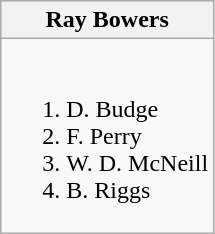<table class="wikitable">
<tr>
<th>Ray Bowers</th>
</tr>
<tr style="vertical-align: top;">
<td style="white-space: nowrap;"><br><ol><li> D. Budge</li><li> F. Perry</li><li> W. D. McNeill</li><li> B. Riggs</li></ol></td>
</tr>
</table>
